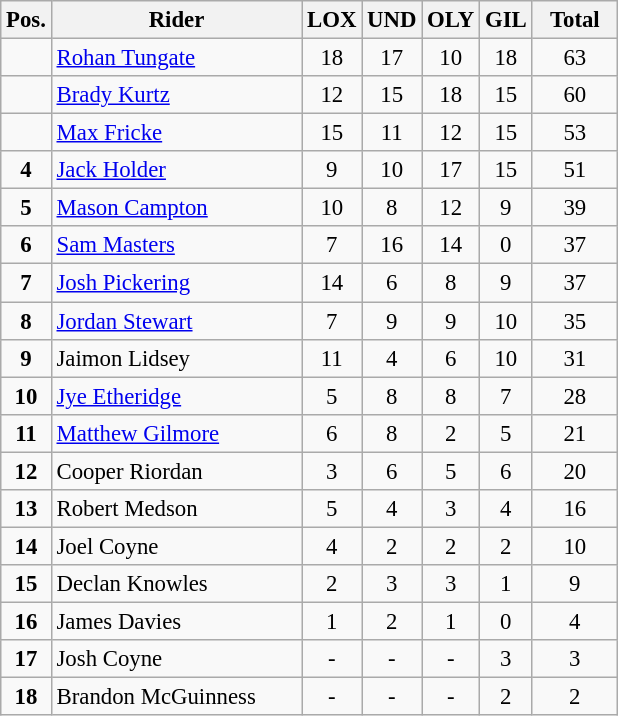<table class="wikitable" style="font-size: 95%">
<tr>
<th width=20px>Pos.</th>
<th width=160px>Rider</th>
<th width=25px>LOX</th>
<th width=25px>UND</th>
<th width=25px>OLY</th>
<th width=25px>GIL</th>
<th width=50px>Total</th>
</tr>
<tr align="center" >
<td></td>
<td align="left"><a href='#'>Rohan Tungate</a></td>
<td>18</td>
<td>17</td>
<td>10</td>
<td>18</td>
<td>63</td>
</tr>
<tr align="center" >
<td></td>
<td align="left"><a href='#'>Brady Kurtz</a></td>
<td>12</td>
<td>15</td>
<td>18</td>
<td>15</td>
<td>60</td>
</tr>
<tr align="center" >
<td></td>
<td align="left"><a href='#'>Max Fricke</a></td>
<td>15</td>
<td>11</td>
<td>12</td>
<td>15</td>
<td>53</td>
</tr>
<tr align="center">
<td><strong>4</strong></td>
<td align="left"><a href='#'>Jack Holder</a></td>
<td>9</td>
<td>10</td>
<td>17</td>
<td>15</td>
<td>51</td>
</tr>
<tr align="center">
<td><strong>5</strong></td>
<td align="left"><a href='#'>Mason Campton</a></td>
<td>10</td>
<td>8</td>
<td>12</td>
<td>9</td>
<td>39</td>
</tr>
<tr align="center">
<td><strong>6</strong></td>
<td align="left"><a href='#'>Sam Masters</a></td>
<td>7</td>
<td>16</td>
<td>14</td>
<td>0</td>
<td>37</td>
</tr>
<tr align="center">
<td><strong>7</strong></td>
<td align="left"><a href='#'>Josh Pickering</a></td>
<td>14</td>
<td>6</td>
<td>8</td>
<td>9</td>
<td>37</td>
</tr>
<tr align="center">
<td><strong>8</strong></td>
<td align="left"><a href='#'>Jordan Stewart</a></td>
<td>7</td>
<td>9</td>
<td>9</td>
<td>10</td>
<td>35</td>
</tr>
<tr align="center">
<td><strong>9</strong></td>
<td align="left">Jaimon Lidsey</td>
<td>11</td>
<td>4</td>
<td>6</td>
<td>10</td>
<td>31</td>
</tr>
<tr align="center">
<td><strong>10</strong></td>
<td align="left"><a href='#'>Jye Etheridge</a></td>
<td>5</td>
<td>8</td>
<td>8</td>
<td>7</td>
<td>28</td>
</tr>
<tr align="center">
<td><strong>11</strong></td>
<td align="left"><a href='#'>Matthew Gilmore</a></td>
<td>6</td>
<td>8</td>
<td>2</td>
<td>5</td>
<td>21</td>
</tr>
<tr align="center">
<td><strong>12</strong></td>
<td align="left">Cooper Riordan</td>
<td>3</td>
<td>6</td>
<td>5</td>
<td>6</td>
<td>20</td>
</tr>
<tr align="center">
<td><strong>13</strong></td>
<td align="left">Robert Medson</td>
<td>5</td>
<td>4</td>
<td>3</td>
<td>4</td>
<td>16</td>
</tr>
<tr align="center">
<td><strong>14</strong></td>
<td align="left">Joel Coyne</td>
<td>4</td>
<td>2</td>
<td>2</td>
<td>2</td>
<td>10</td>
</tr>
<tr align="center">
<td><strong>15</strong></td>
<td align="left">Declan Knowles</td>
<td>2</td>
<td>3</td>
<td>3</td>
<td>1</td>
<td>9</td>
</tr>
<tr align="center">
<td><strong>16</strong></td>
<td align="left">James Davies</td>
<td>1</td>
<td>2</td>
<td>1</td>
<td>0</td>
<td>4</td>
</tr>
<tr align="center">
<td><strong>17</strong></td>
<td align="left">Josh Coyne</td>
<td>-</td>
<td>-</td>
<td>-</td>
<td>3</td>
<td>3</td>
</tr>
<tr align="center">
<td><strong>18</strong></td>
<td align="left">Brandon McGuinness</td>
<td>-</td>
<td>-</td>
<td>-</td>
<td>2</td>
<td>2</td>
</tr>
</table>
